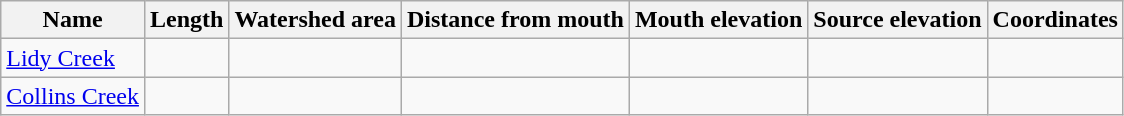<table class="wikitable sortable">
<tr>
<th>Name</th>
<th>Length</th>
<th>Watershed area</th>
<th>Distance from mouth</th>
<th>Mouth elevation</th>
<th>Source elevation</th>
<th>Coordinates</th>
</tr>
<tr>
<td><a href='#'>Lidy Creek</a></td>
<td></td>
<td></td>
<td></td>
<td></td>
<td></td>
<td></td>
</tr>
<tr>
<td><a href='#'>Collins Creek</a></td>
<td></td>
<td></td>
<td></td>
<td></td>
<td></td>
<td></td>
</tr>
</table>
